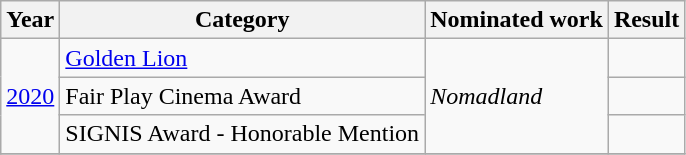<table class="wikitable">
<tr>
<th>Year</th>
<th>Category</th>
<th>Nominated work</th>
<th>Result</th>
</tr>
<tr>
<td rowspan="3"><a href='#'>2020</a></td>
<td><a href='#'>Golden Lion</a></td>
<td rowspan=3><em>Nomadland</em></td>
<td></td>
</tr>
<tr>
<td>Fair Play Cinema Award</td>
<td></td>
</tr>
<tr>
<td>SIGNIS Award - Honorable Mention</td>
<td></td>
</tr>
<tr>
</tr>
</table>
